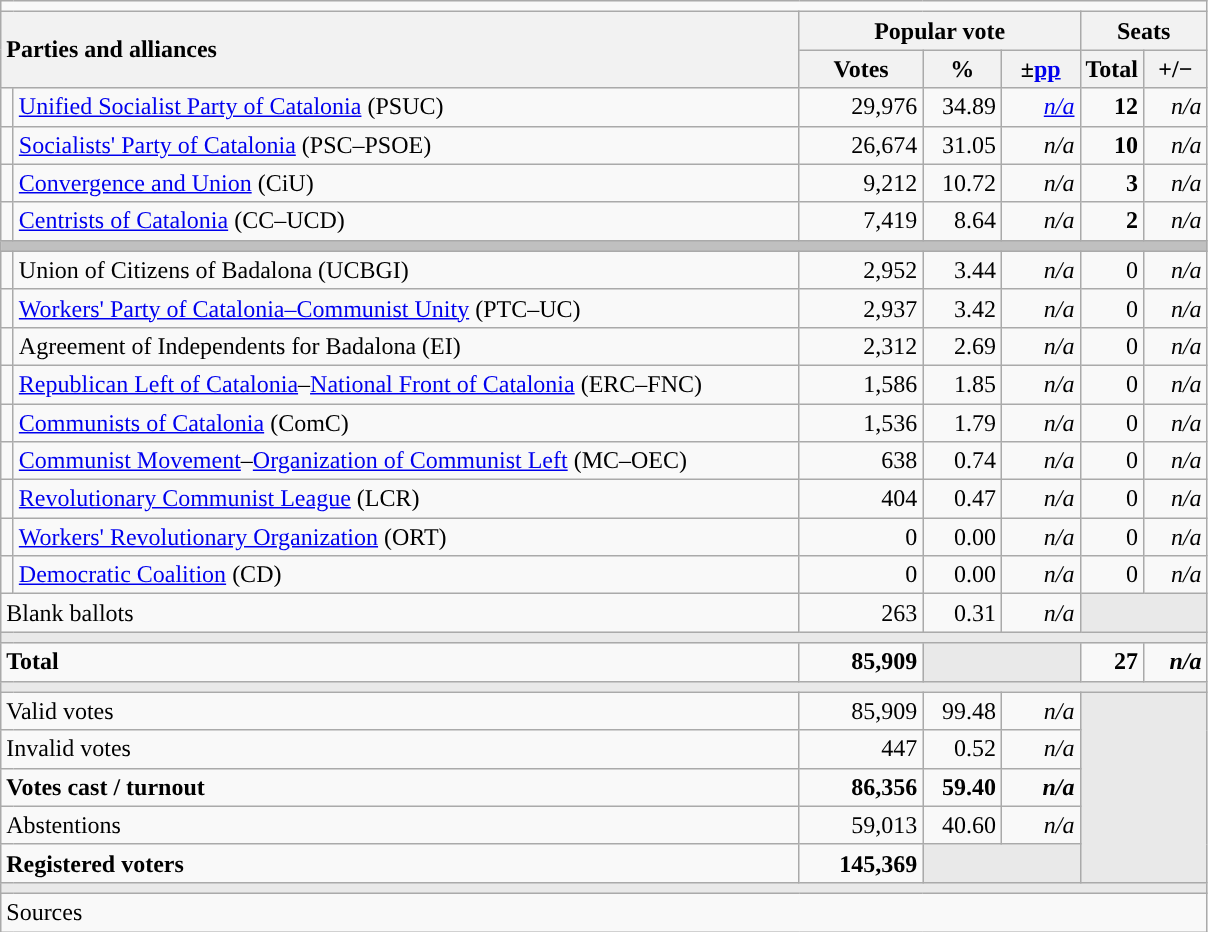<table class="wikitable" style="text-align:right;">
<tr>
<td colspan="7"></td>
</tr>
<tr>
<th style="text-align:left;" rowspan="2" colspan="2" width="525">Parties and alliances</th>
<th colspan="3">Popular vote</th>
<th colspan="2">Seats</th>
</tr>
<tr>
<th width="75">Votes</th>
<th width="45">%</th>
<th width="45">±<a href='#'>pp</a></th>
<th width="35">Total</th>
<th width="35">+/−</th>
</tr>
<tr>
<td width="1" style="color:inherit;background:"></td>
<td align="left"><a href='#'>Unified Socialist Party of Catalonia</a> (PSUC)</td>
<td>29,976</td>
<td>34.89</td>
<td><em><a href='#'>n/a</a></em></td>
<td><strong>12</strong></td>
<td><em>n/a</em></td>
</tr>
<tr>
<td style="color:inherit;background:"></td>
<td align="left"><a href='#'>Socialists' Party of Catalonia</a> (PSC–PSOE)</td>
<td>26,674</td>
<td>31.05</td>
<td><em>n/a</em></td>
<td><strong>10</strong></td>
<td><em>n/a</em></td>
</tr>
<tr>
<td style="color:inherit;background:"></td>
<td align="left"><a href='#'>Convergence and Union</a> (CiU)</td>
<td>9,212</td>
<td>10.72</td>
<td><em>n/a</em></td>
<td><strong>3</strong></td>
<td><em>n/a</em></td>
</tr>
<tr>
<td style="color:inherit;background:"></td>
<td align="left"><a href='#'>Centrists of Catalonia</a> (CC–UCD)</td>
<td>7,419</td>
<td>8.64</td>
<td><em>n/a</em></td>
<td><strong>2</strong></td>
<td><em>n/a</em></td>
</tr>
<tr>
<td colspan="7" style="color:inherit;background:#C0C0C0"></td>
</tr>
<tr>
<td style="color:inherit;background:"></td>
<td align="left">Union of Citizens of Badalona (UCBGI)</td>
<td>2,952</td>
<td>3.44</td>
<td><em>n/a</em></td>
<td>0</td>
<td><em>n/a</em></td>
</tr>
<tr>
<td style="color:inherit;background:"></td>
<td align="left"><a href='#'>Workers' Party of Catalonia–Communist Unity</a> (PTC–UC)</td>
<td>2,937</td>
<td>3.42</td>
<td><em>n/a</em></td>
<td>0</td>
<td><em>n/a</em></td>
</tr>
<tr>
<td style="color:inherit;background:"></td>
<td align="left">Agreement of Independents for Badalona (EI)</td>
<td>2,312</td>
<td>2.69</td>
<td><em>n/a</em></td>
<td>0</td>
<td><em>n/a</em></td>
</tr>
<tr>
<td style="color:inherit;background:"></td>
<td align="left"><a href='#'>Republican Left of Catalonia</a>–<a href='#'>National Front of Catalonia</a> (ERC–FNC)</td>
<td>1,586</td>
<td>1.85</td>
<td><em>n/a</em></td>
<td>0</td>
<td><em>n/a</em></td>
</tr>
<tr>
<td style="color:inherit;background:"></td>
<td align="left"><a href='#'>Communists of Catalonia</a> (ComC)</td>
<td>1,536</td>
<td>1.79</td>
<td><em>n/a</em></td>
<td>0</td>
<td><em>n/a</em></td>
</tr>
<tr>
<td style="color:inherit;background:"></td>
<td align="left"><a href='#'>Communist Movement</a>–<a href='#'>Organization of Communist Left</a> (MC–OEC)</td>
<td>638</td>
<td>0.74</td>
<td><em>n/a</em></td>
<td>0</td>
<td><em>n/a</em></td>
</tr>
<tr>
<td style="color:inherit;background:"></td>
<td align="left"><a href='#'>Revolutionary Communist League</a> (LCR)</td>
<td>404</td>
<td>0.47</td>
<td><em>n/a</em></td>
<td>0</td>
<td><em>n/a</em></td>
</tr>
<tr>
<td style="color:inherit;background:"></td>
<td align="left"><a href='#'>Workers' Revolutionary Organization</a> (ORT)</td>
<td>0</td>
<td>0.00</td>
<td><em>n/a</em></td>
<td>0</td>
<td><em>n/a</em></td>
</tr>
<tr>
<td style="color:inherit;background:"></td>
<td align="left"><a href='#'>Democratic Coalition</a> (CD)</td>
<td>0</td>
<td>0.00</td>
<td><em>n/a</em></td>
<td>0</td>
<td><em>n/a</em></td>
</tr>
<tr>
<td align="left" colspan="2">Blank ballots</td>
<td>263</td>
<td>0.31</td>
<td><em>n/a</em></td>
<td style="color:inherit;background:#E9E9E9" colspan="2"></td>
</tr>
<tr>
<td colspan="7" style="color:inherit;background:#E9E9E9"></td>
</tr>
<tr style="font-weight:bold;">
<td align="left" colspan="2">Total</td>
<td>85,909</td>
<td bgcolor="#E9E9E9" colspan="2"></td>
<td>27</td>
<td><em>n/a</em></td>
</tr>
<tr>
<td colspan="7" style="color:inherit;background:#E9E9E9"></td>
</tr>
<tr>
<td align="left" colspan="2">Valid votes</td>
<td>85,909</td>
<td>99.48</td>
<td><em>n/a</em></td>
<td bgcolor="#E9E9E9" colspan="2" rowspan="5"></td>
</tr>
<tr>
<td align="left" colspan="2">Invalid votes</td>
<td>447</td>
<td>0.52</td>
<td><em>n/a</em></td>
</tr>
<tr style="font-weight:bold;">
<td align="left" colspan="2">Votes cast / turnout</td>
<td>86,356</td>
<td>59.40</td>
<td><em>n/a</em></td>
</tr>
<tr>
<td align="left" colspan="2">Abstentions</td>
<td>59,013</td>
<td>40.60</td>
<td><em>n/a</em></td>
</tr>
<tr style="font-weight:bold;">
<td align="left" colspan="2">Registered voters</td>
<td>145,369</td>
<td bgcolor="#E9E9E9" colspan="2"></td>
</tr>
<tr>
<td colspan="7" style="color:inherit;background:#E9E9E9"></td>
</tr>
<tr>
<td align="left" colspan="7">Sources</td>
</tr>
</table>
